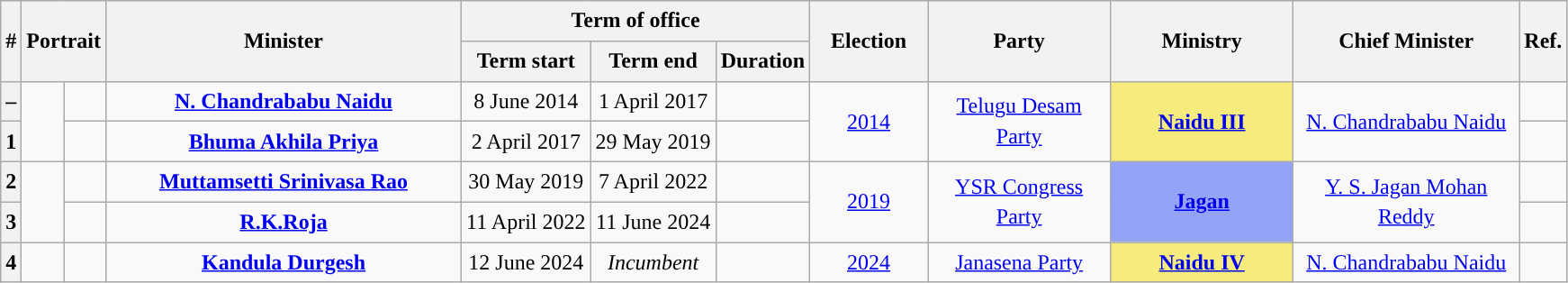<table class="wikitable" style="line-height:1.4em; text-align:center">
<tr>
<th rowspan=2>#</th>
<th rowspan=2 colspan="2">Portrait</th>
<th rowspan=2 style="width:16em">Minister<br></th>
<th colspan="3">Term of office</th>
<th rowspan=2 style="width:5em">Election<br></th>
<th rowspan=2 style="width:8em">Party</th>
<th rowspan=2 style="width:8em">Ministry</th>
<th rowspan=2 style="width:10em">Chief Minister</th>
<th rowspan=2>Ref.</th>
</tr>
<tr>
<th>Term start</th>
<th>Term end</th>
<th>Duration</th>
</tr>
<tr>
<th>–</th>
<td rowspan=2></td>
<td></td>
<td><strong><a href='#'>N. Chandrababu Naidu</a></strong><br></td>
<td>8 June 2014</td>
<td>1 April 2017</td>
<td><strong></strong></td>
<td rowspan=2><a href='#'>2014</a><br></td>
<td rowspan=2><a href='#'>Telugu Desam Party</a></td>
<td rowspan=2 bgcolor="#F5EC7D"><strong><a href='#'>Naidu III</a></strong></td>
<td rowspan=2><a href='#'>N. Chandrababu Naidu</a></td>
<td></td>
</tr>
<tr>
<th>1</th>
<td></td>
<td><strong><a href='#'>Bhuma Akhila Priya</a></strong><br></td>
<td>2 April 2017</td>
<td>29 May 2019</td>
<td><strong></strong></td>
<td></td>
</tr>
<tr>
<th>2</th>
<td rowspan=2></td>
<td></td>
<td><strong><a href='#'>Muttamsetti Srinivasa Rao</a></strong><br></td>
<td>30 May 2019</td>
<td>7 April 2022</td>
<td><strong></strong></td>
<td rowspan=2><a href='#'>2019</a><br></td>
<td rowspan="2"><a href='#'>YSR Congress Party</a></td>
<td rowspan=2 bgcolor="#94A2F7"><strong><a href='#'>Jagan</a></strong></td>
<td rowspan="2"><a href='#'>Y. S. Jagan Mohan Reddy</a></td>
<td></td>
</tr>
<tr>
<th>3</th>
<td></td>
<td><strong><a href='#'>R.K.Roja</a></strong><br></td>
<td>11 April 2022</td>
<td>11 June 2024</td>
<td><strong></strong></td>
<td></td>
</tr>
<tr>
<th>4</th>
<td></td>
<td></td>
<td><strong><a href='#'>Kandula Durgesh</a></strong><br></td>
<td>12 June 2024</td>
<td><em>Incumbent</em></td>
<td><strong></strong></td>
<td><a href='#'>2024</a><br></td>
<td><a href='#'>Janasena Party</a></td>
<td bgcolor="#F5EC7D"><strong><a href='#'>Naidu IV</a></strong></td>
<td><a href='#'>N. Chandrababu Naidu</a></td>
<td></td>
</tr>
</table>
